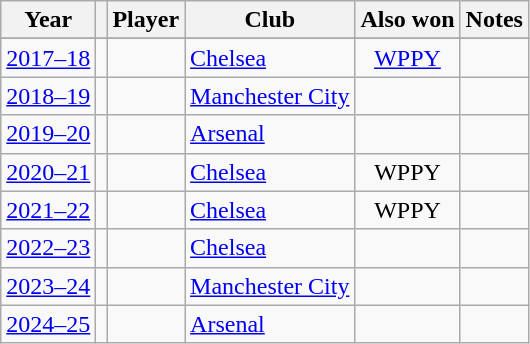<table class="sortable wikitable" style="text-align: center;">
<tr>
<th>Year</th>
<th></th>
<th>Player</th>
<th>Club</th>
<th class="unsortable">Also won</th>
<th class="unsortable" align=center>Notes</th>
</tr>
<tr>
</tr>
<tr>
<td><a href='#'>2017–18</a></td>
<td></td>
<td align=left></td>
<td align=left><a href='#'>Chelsea</a></td>
<td><a href='#'>WPPY</a></td>
<td></td>
</tr>
<tr>
<td><a href='#'>2018–19</a></td>
<td></td>
<td align=left></td>
<td align=left><a href='#'>Manchester City</a></td>
<td></td>
<td></td>
</tr>
<tr>
<td><a href='#'>2019–20</a></td>
<td></td>
<td align=left></td>
<td align=left><a href='#'>Arsenal</a></td>
<td></td>
<td></td>
</tr>
<tr>
<td><a href='#'>2020–21</a></td>
<td></td>
<td align=left> </td>
<td align=left><a href='#'>Chelsea</a></td>
<td>WPPY</td>
<td></td>
</tr>
<tr>
<td><a href='#'>2021–22</a></td>
<td></td>
<td align=left></td>
<td align=left><a href='#'>Chelsea</a></td>
<td>WPPY</td>
<td></td>
</tr>
<tr>
<td><a href='#'>2022–23</a></td>
<td></td>
<td align=left> </td>
<td align=left><a href='#'>Chelsea</a></td>
<td></td>
<td></td>
</tr>
<tr>
<td><a href='#'>2023–24</a></td>
<td></td>
<td align=left></td>
<td align=left><a href='#'>Manchester City</a></td>
<td></td>
<td></td>
</tr>
<tr>
<td><a href='#'>2024–25</a></td>
<td></td>
<td align=left></td>
<td align=left><a href='#'>Arsenal</a></td>
<td></td>
<td></td>
</tr>
</table>
